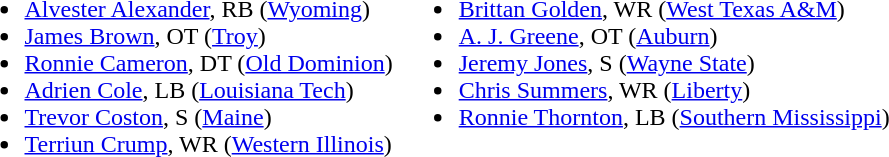<table ->
<tr>
<td style="vertical-align: top;"><br><ul><li><a href='#'>Alvester Alexander</a>, RB (<a href='#'>Wyoming</a>)</li><li><a href='#'>James Brown</a>, OT (<a href='#'>Troy</a>)</li><li><a href='#'>Ronnie Cameron</a>, DT (<a href='#'>Old Dominion</a>)</li><li><a href='#'>Adrien Cole</a>, LB (<a href='#'>Louisiana Tech</a>)</li><li><a href='#'>Trevor Coston</a>, S (<a href='#'>Maine</a>)</li><li><a href='#'>Terriun Crump</a>, WR (<a href='#'>Western Illinois</a>)</li></ul></td>
<td style="vertical-align: top;"><br><ul><li><a href='#'>Brittan Golden</a>, WR (<a href='#'>West Texas A&M</a>)</li><li><a href='#'>A. J. Greene</a>, OT (<a href='#'>Auburn</a>)</li><li><a href='#'>Jeremy Jones</a>, S (<a href='#'>Wayne State</a>)</li><li><a href='#'>Chris Summers</a>, WR (<a href='#'>Liberty</a>)</li><li><a href='#'>Ronnie Thornton</a>, LB (<a href='#'>Southern Mississippi</a>)</li></ul></td>
</tr>
</table>
